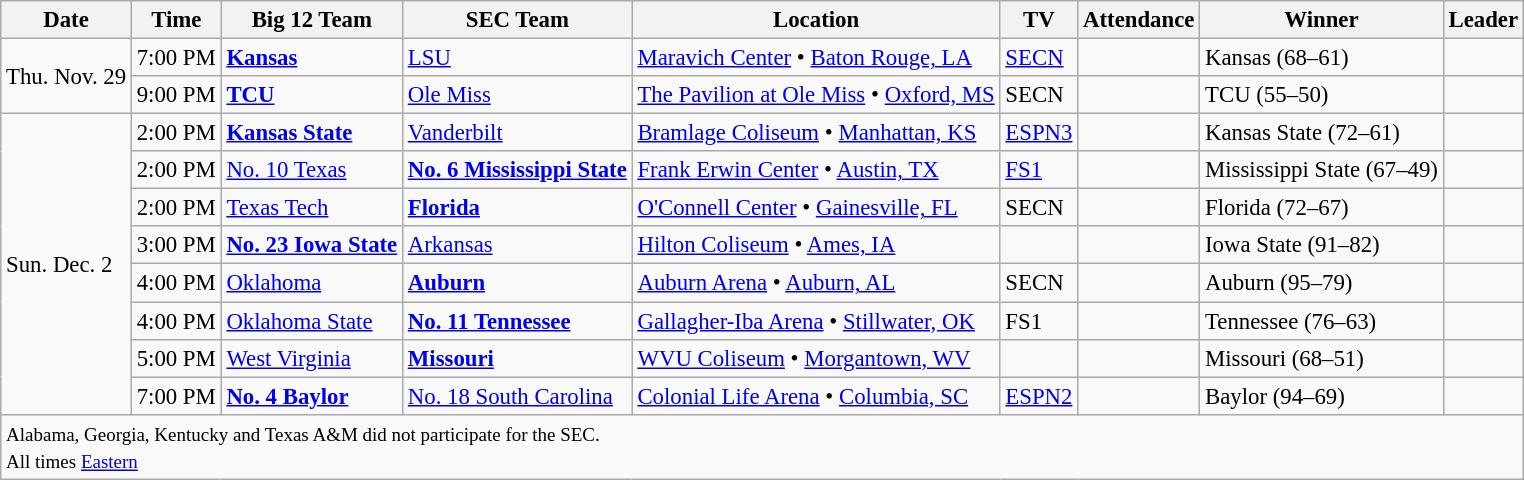<table class="wikitable" style="font-size: 95%">
<tr align="center">
<th>Date</th>
<th>Time</th>
<th>Big 12 Team</th>
<th>SEC Team</th>
<th>Location</th>
<th>TV</th>
<th>Attendance</th>
<th>Winner</th>
<th>Leader</th>
</tr>
<tr>
<td rowspan=2>Thu. Nov. 29</td>
<td>7:00 PM</td>
<td><strong><a href='#'>Kansas</a></strong></td>
<td><a href='#'>LSU</a></td>
<td><a href='#'>Maravich Center</a> • <a href='#'>Baton Rouge, LA</a></td>
<td><a href='#'>SECN</a></td>
<td></td>
<td>Kansas (68–61)</td>
<td></td>
</tr>
<tr>
<td>9:00 PM</td>
<td><strong><a href='#'>TCU</a></strong></td>
<td><a href='#'>Ole Miss</a></td>
<td><a href='#'>The Pavilion at Ole Miss</a> • <a href='#'>Oxford, MS</a></td>
<td>SECN</td>
<td></td>
<td>TCU (55–50)</td>
<td></td>
</tr>
<tr>
<td rowspan=8>Sun. Dec. 2</td>
<td>2:00 PM</td>
<td><strong><a href='#'>Kansas State</a></strong></td>
<td><a href='#'>Vanderbilt</a></td>
<td><a href='#'>Bramlage Coliseum</a> • <a href='#'>Manhattan, KS</a></td>
<td><a href='#'>ESPN3</a></td>
<td></td>
<td>Kansas State (72–61)</td>
<td></td>
</tr>
<tr>
<td>2:00 PM</td>
<td><a href='#'>No. 10 Texas</a></td>
<td><strong><a href='#'>No. 6 Mississippi State</a></strong></td>
<td><a href='#'>Frank Erwin Center</a> • <a href='#'>Austin, TX</a></td>
<td><a href='#'>FS1</a></td>
<td></td>
<td>Mississippi State (67–49)</td>
<td></td>
</tr>
<tr>
<td>2:00 PM</td>
<td><a href='#'>Texas Tech</a></td>
<td><strong><a href='#'>Florida</a></strong></td>
<td><a href='#'>O'Connell Center</a> • <a href='#'>Gainesville, FL</a></td>
<td>SECN</td>
<td></td>
<td>Florida (72–67)</td>
<td></td>
</tr>
<tr>
<td>3:00 PM</td>
<td><strong><a href='#'>No. 23 Iowa State</a></strong></td>
<td><a href='#'>Arkansas</a></td>
<td><a href='#'>Hilton Coliseum</a> • <a href='#'>Ames, IA</a></td>
<td></td>
<td></td>
<td>Iowa State (91–82)</td>
<td></td>
</tr>
<tr>
<td>4:00 PM</td>
<td><a href='#'>Oklahoma</a></td>
<td><strong><a href='#'>Auburn</a></strong></td>
<td><a href='#'>Auburn Arena</a> • <a href='#'>Auburn, AL</a></td>
<td>SECN</td>
<td></td>
<td>Auburn (95–79)</td>
<td></td>
</tr>
<tr>
<td>4:00 PM</td>
<td><a href='#'>Oklahoma State</a></td>
<td><strong><a href='#'>No. 11 Tennessee</a></strong></td>
<td><a href='#'>Gallagher-Iba Arena</a> • <a href='#'>Stillwater, OK</a></td>
<td>FS1</td>
<td></td>
<td>Tennessee (76–63)</td>
<td></td>
</tr>
<tr>
<td>5:00 PM</td>
<td><a href='#'>West Virginia</a></td>
<td><strong><a href='#'>Missouri</a></strong></td>
<td><a href='#'>WVU Coliseum</a> • <a href='#'>Morgantown, WV</a></td>
<td></td>
<td></td>
<td>Missouri (68–51)</td>
<td></td>
</tr>
<tr>
<td>7:00 PM</td>
<td><strong><a href='#'>No. 4 Baylor</a></strong></td>
<td><a href='#'>No. 18 South Carolina</a></td>
<td><a href='#'>Colonial Life Arena</a> • <a href='#'>Columbia, SC</a></td>
<td><a href='#'>ESPN2</a></td>
<td></td>
<td>Baylor (94–69)</td>
<td></td>
</tr>
<tr>
<td colspan=9><small>Alabama, Georgia, Kentucky and Texas A&M did not participate for the SEC.<br>All times <a href='#'>Eastern</a></small></td>
</tr>
</table>
